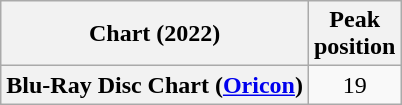<table class="wikitable plainrowheaders" style="text-align:center">
<tr>
<th scope="col">Chart (2022)</th>
<th scope="col">Peak<br> position</th>
</tr>
<tr>
<th scope="row">Blu-Ray Disc Chart (<a href='#'>Oricon</a>)</th>
<td>19</td>
</tr>
</table>
